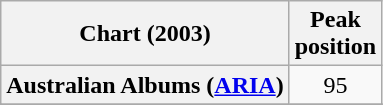<table class="wikitable sortable plainrowheaders" style="text-align:center">
<tr>
<th scope="col">Chart (2003)</th>
<th scope="col">Peak<br> position</th>
</tr>
<tr>
<th scope="row">Australian Albums (<a href='#'>ARIA</a>)</th>
<td>95</td>
</tr>
<tr>
</tr>
<tr>
</tr>
</table>
